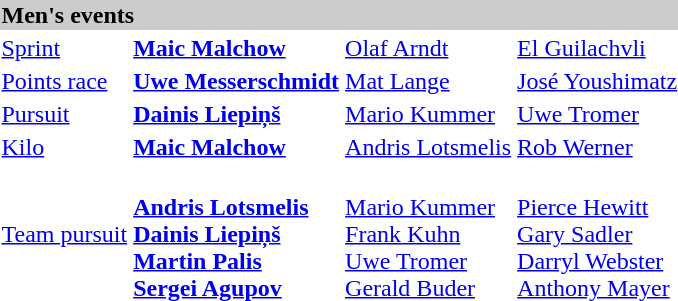<table>
<tr bgcolor="#cccccc">
<td colspan=4><strong>Men's events</strong></td>
</tr>
<tr>
<td><a href='#'>Sprint</a> <br></td>
<td><strong><a href='#'>Maic Malchow</a><br><small></small> </strong></td>
<td><a href='#'>Olaf Arndt</a><br><small></small></td>
<td><a href='#'>El Guilachvli</a><br><small></small></td>
</tr>
<tr>
<td><a href='#'>Points race</a> <br></td>
<td><strong><a href='#'>Uwe Messerschmidt</a><br><small></small> </strong></td>
<td><a href='#'>Mat Lange</a><br><small></small></td>
<td><a href='#'>José Youshimatz</a><br><small></small></td>
</tr>
<tr>
<td><a href='#'>Pursuit</a> <br>	</td>
<td><strong><a href='#'>Dainis Liepiņš</a><br><small></small> </strong></td>
<td><a href='#'>Mario Kummer</a><br><small></small></td>
<td><a href='#'>Uwe Tromer</a><br><small></small></td>
</tr>
<tr>
<td><a href='#'>Kilo</a> <br></td>
<td><strong><a href='#'>Maic Malchow</a><br><small></small> </strong></td>
<td><a href='#'>Andris Lotsmelis</a><br><small></small></td>
<td><a href='#'>Rob Werner</a><br><small></small></td>
</tr>
<tr>
<td><a href='#'>Team pursuit</a> <br></td>
<td><strong><br><a href='#'>Andris Lotsmelis</a><br><a href='#'>Dainis Liepiņš</a><br><a href='#'>Martin Palis</a><br><a href='#'>Sergei Agupov</a></strong></td>
<td><br><a href='#'>Mario Kummer</a><br><a href='#'>Frank Kuhn</a><br><a href='#'>Uwe Tromer</a><br><a href='#'>Gerald Buder</a></td>
<td><br><a href='#'>Pierce Hewitt</a><br><a href='#'>Gary Sadler</a><br><a href='#'>Darryl Webster</a><br><a href='#'>Anthony Mayer</a></td>
</tr>
</table>
